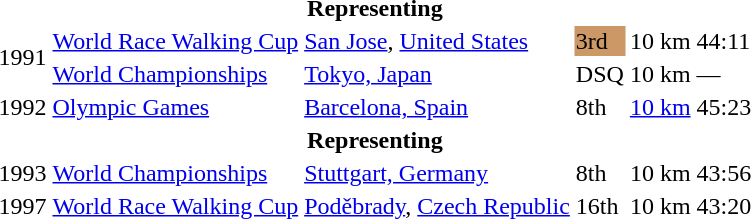<table>
<tr>
<th colspan="6">Representing </th>
</tr>
<tr>
<td rowspan=2>1991</td>
<td><a href='#'>World Race Walking Cup</a></td>
<td><a href='#'>San Jose</a>, <a href='#'>United States</a></td>
<td bgcolor="cc9966">3rd</td>
<td>10 km</td>
<td>44:11</td>
</tr>
<tr>
<td><a href='#'>World Championships</a></td>
<td><a href='#'>Tokyo, Japan</a></td>
<td>DSQ</td>
<td>10 km</td>
<td>—</td>
</tr>
<tr>
<td>1992</td>
<td><a href='#'>Olympic Games</a></td>
<td><a href='#'>Barcelona, Spain</a></td>
<td>8th</td>
<td><a href='#'>10 km</a></td>
<td>45:23</td>
</tr>
<tr>
<th colspan="6">Representing </th>
</tr>
<tr>
<td>1993</td>
<td><a href='#'>World Championships</a></td>
<td><a href='#'>Stuttgart, Germany</a></td>
<td>8th</td>
<td>10 km</td>
<td>43:56</td>
</tr>
<tr>
<td>1997</td>
<td><a href='#'>World Race Walking Cup</a></td>
<td><a href='#'>Poděbrady</a>, <a href='#'>Czech Republic</a></td>
<td>16th</td>
<td>10 km</td>
<td>43:20</td>
</tr>
</table>
